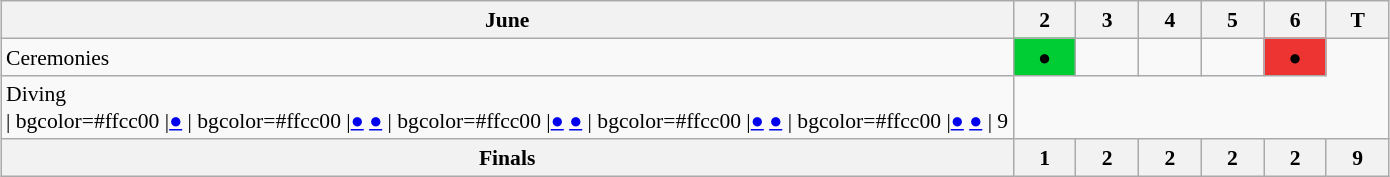<table class="wikitable" style="margin:0.5em auto; font-size:90%; line-height:1.25em;">
<tr>
<th>June</th>
<th style="width:35px;">2</th>
<th width=35>3</th>
<th width=35>4</th>
<th width=35>5</th>
<th width=35>6</th>
<th width=35>T</th>
</tr>
<tr>
<td>Ceremonies</td>
<td style="background:#0c3; text-align:center;">●</td>
<td></td>
<td></td>
<td></td>
<td style="background:#e33; text-align:center;">●</td>
</tr>
<tr style="text-align:center;">
<td style="text-align:left;">Diving<br>| bgcolor=#ffcc00 |<a href='#'>●</a>
| bgcolor=#ffcc00 |<a href='#'>●</a> <a href='#'>●</a>
| bgcolor=#ffcc00 |<a href='#'>●</a> <a href='#'>●</a>
| bgcolor=#ffcc00 |<a href='#'>●</a> <a href='#'>●</a>
| bgcolor=#ffcc00 |<a href='#'>●</a> <a href='#'>●</a>
| 9</td>
</tr>
<tr>
<th>Finals</th>
<th>1</th>
<th>2</th>
<th>2</th>
<th>2</th>
<th>2</th>
<th>9</th>
</tr>
</table>
